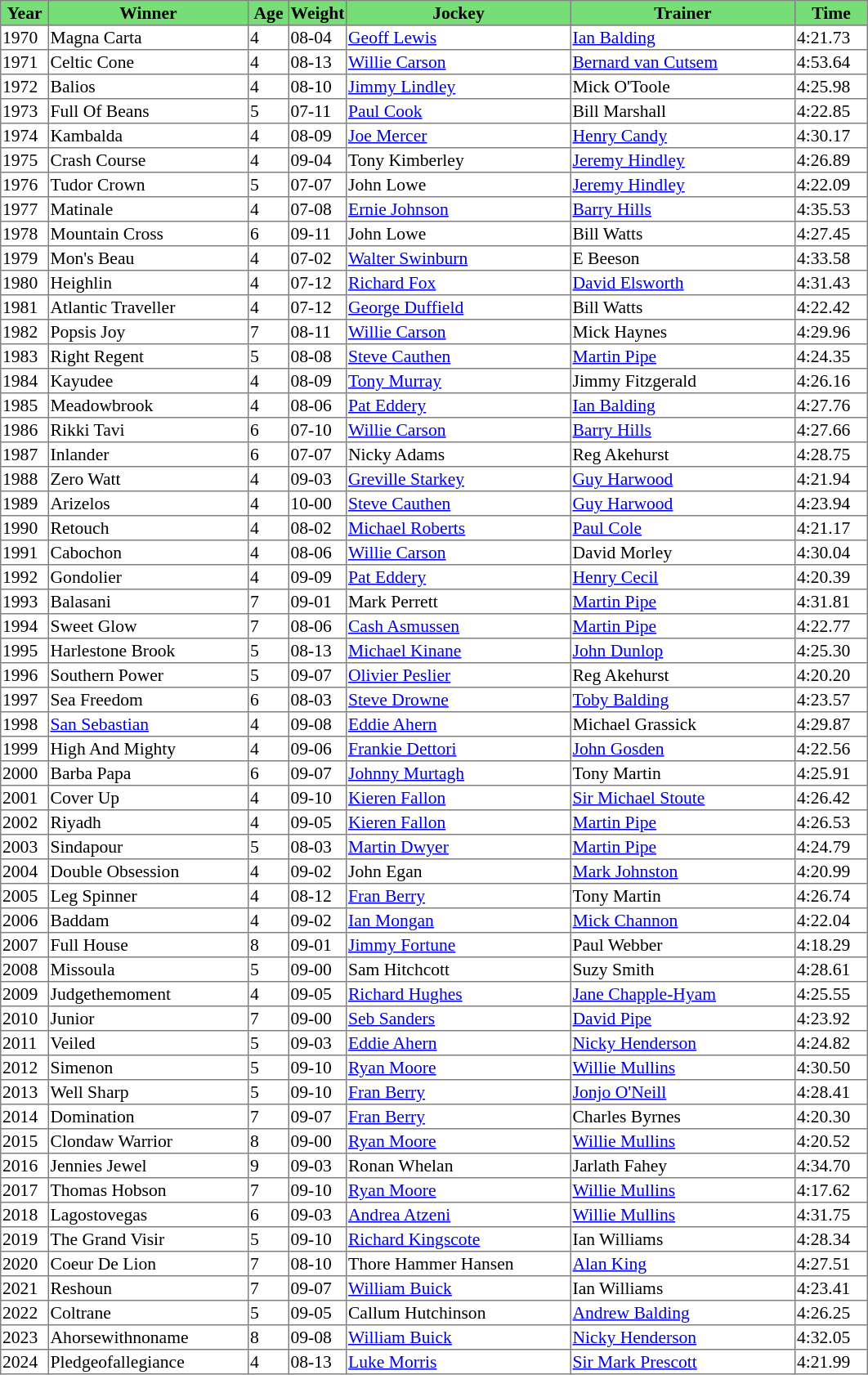<table class = "sortable" | border="1" style="border-collapse: collapse; font-size:90%">
<tr bgcolor="#77dd77" align="center">
<th style="width:36px"><strong>Year</strong></th>
<th style="width:160px"><strong>Winner</strong></th>
<th style="width:30px"><strong>Age</strong></th>
<th style="width:40px"><strong>Weight</strong></th>
<th style="width:180px"><strong>Jockey</strong></th>
<th style="width:180px"><strong>Trainer</strong></th>
<th style="width:56px"><strong>Time</strong></th>
</tr>
<tr>
<td>1970</td>
<td>Magna Carta</td>
<td>4</td>
<td>08-04</td>
<td><a href='#'>Geoff Lewis</a></td>
<td><a href='#'>Ian Balding</a></td>
<td>4:21.73</td>
</tr>
<tr>
<td>1971</td>
<td>Celtic Cone</td>
<td>4</td>
<td>08-13</td>
<td><a href='#'>Willie Carson</a></td>
<td><a href='#'>Bernard van Cutsem</a></td>
<td>4:53.64</td>
</tr>
<tr>
<td>1972</td>
<td>Balios</td>
<td>4</td>
<td>08-10</td>
<td><a href='#'>Jimmy Lindley</a></td>
<td>Mick O'Toole</td>
<td>4:25.98</td>
</tr>
<tr>
<td>1973</td>
<td>Full Of Beans</td>
<td>5</td>
<td>07-11</td>
<td><a href='#'>Paul Cook</a></td>
<td>Bill Marshall</td>
<td>4:22.85</td>
</tr>
<tr>
<td>1974</td>
<td>Kambalda</td>
<td>4</td>
<td>08-09</td>
<td><a href='#'>Joe Mercer</a></td>
<td><a href='#'>Henry Candy</a></td>
<td>4:30.17</td>
</tr>
<tr>
<td>1975</td>
<td>Crash Course</td>
<td>4</td>
<td>09-04</td>
<td>Tony Kimberley</td>
<td><a href='#'>Jeremy Hindley</a></td>
<td>4:26.89</td>
</tr>
<tr>
<td>1976</td>
<td>Tudor Crown</td>
<td>5</td>
<td>07-07</td>
<td>John Lowe</td>
<td><a href='#'>Jeremy Hindley</a></td>
<td>4:22.09</td>
</tr>
<tr>
<td>1977</td>
<td>Matinale</td>
<td>4</td>
<td>07-08</td>
<td><a href='#'>Ernie Johnson</a></td>
<td><a href='#'>Barry Hills</a></td>
<td>4:35.53</td>
</tr>
<tr>
<td>1978</td>
<td>Mountain Cross</td>
<td>6</td>
<td>09-11</td>
<td>John Lowe</td>
<td>Bill Watts</td>
<td>4:27.45</td>
</tr>
<tr>
<td>1979</td>
<td>Mon's Beau</td>
<td>4</td>
<td>07-02</td>
<td><a href='#'>Walter Swinburn</a></td>
<td>E Beeson</td>
<td>4:33.58</td>
</tr>
<tr>
<td>1980</td>
<td>Heighlin</td>
<td>4</td>
<td>07-12</td>
<td><a href='#'>Richard Fox</a></td>
<td><a href='#'>David Elsworth</a></td>
<td>4:31.43</td>
</tr>
<tr>
<td>1981</td>
<td>Atlantic Traveller</td>
<td>4</td>
<td>07-12</td>
<td><a href='#'>George Duffield</a></td>
<td>Bill Watts</td>
<td>4:22.42</td>
</tr>
<tr>
<td>1982</td>
<td>Popsis Joy</td>
<td>7</td>
<td>08-11</td>
<td><a href='#'>Willie Carson</a></td>
<td>Mick Haynes</td>
<td>4:29.96</td>
</tr>
<tr>
<td>1983</td>
<td>Right Regent</td>
<td>5</td>
<td>08-08</td>
<td><a href='#'>Steve Cauthen</a></td>
<td><a href='#'>Martin Pipe</a></td>
<td>4:24.35</td>
</tr>
<tr>
<td>1984</td>
<td>Kayudee</td>
<td>4</td>
<td>08-09</td>
<td><a href='#'>Tony Murray</a></td>
<td>Jimmy Fitzgerald</td>
<td>4:26.16</td>
</tr>
<tr>
<td>1985</td>
<td>Meadowbrook</td>
<td>4</td>
<td>08-06</td>
<td><a href='#'>Pat Eddery</a></td>
<td><a href='#'>Ian Balding</a></td>
<td>4:27.76</td>
</tr>
<tr>
<td>1986</td>
<td>Rikki Tavi</td>
<td>6</td>
<td>07-10</td>
<td><a href='#'>Willie Carson</a></td>
<td><a href='#'>Barry Hills</a></td>
<td>4:27.66</td>
</tr>
<tr>
<td>1987</td>
<td>Inlander</td>
<td>6</td>
<td>07-07</td>
<td>Nicky Adams</td>
<td>Reg Akehurst</td>
<td>4:28.75</td>
</tr>
<tr>
<td>1988</td>
<td>Zero Watt</td>
<td>4</td>
<td>09-03</td>
<td><a href='#'>Greville Starkey</a></td>
<td><a href='#'>Guy Harwood</a></td>
<td>4:21.94</td>
</tr>
<tr>
<td>1989</td>
<td>Arizelos</td>
<td>4</td>
<td>10-00</td>
<td><a href='#'>Steve Cauthen</a></td>
<td><a href='#'>Guy Harwood</a></td>
<td>4:23.94</td>
</tr>
<tr>
<td>1990</td>
<td>Retouch</td>
<td>4</td>
<td>08-02</td>
<td><a href='#'>Michael Roberts</a></td>
<td><a href='#'>Paul Cole</a></td>
<td>4:21.17</td>
</tr>
<tr>
<td>1991</td>
<td>Cabochon</td>
<td>4</td>
<td>08-06</td>
<td><a href='#'>Willie Carson</a></td>
<td>David Morley</td>
<td>4:30.04</td>
</tr>
<tr>
<td>1992</td>
<td>Gondolier</td>
<td>4</td>
<td>09-09</td>
<td><a href='#'>Pat Eddery</a></td>
<td><a href='#'>Henry Cecil</a></td>
<td>4:20.39</td>
</tr>
<tr>
<td>1993</td>
<td>Balasani</td>
<td>7</td>
<td>09-01</td>
<td>Mark Perrett</td>
<td><a href='#'>Martin Pipe</a></td>
<td>4:31.81</td>
</tr>
<tr>
<td>1994</td>
<td>Sweet Glow</td>
<td>7</td>
<td>08-06</td>
<td><a href='#'>Cash Asmussen</a></td>
<td><a href='#'>Martin Pipe</a></td>
<td>4:22.77</td>
</tr>
<tr>
<td>1995</td>
<td>Harlestone Brook</td>
<td>5</td>
<td>08-13</td>
<td><a href='#'>Michael Kinane</a></td>
<td><a href='#'>John Dunlop</a></td>
<td>4:25.30</td>
</tr>
<tr>
<td>1996</td>
<td>Southern Power</td>
<td>5</td>
<td>09-07</td>
<td><a href='#'>Olivier Peslier</a></td>
<td>Reg Akehurst</td>
<td>4:20.20</td>
</tr>
<tr>
<td>1997</td>
<td>Sea Freedom</td>
<td>6</td>
<td>08-03</td>
<td><a href='#'>Steve Drowne</a></td>
<td><a href='#'>Toby Balding</a></td>
<td>4:23.57</td>
</tr>
<tr>
<td>1998</td>
<td><a href='#'>San Sebastian</a></td>
<td>4</td>
<td>09-08</td>
<td><a href='#'>Eddie Ahern</a></td>
<td>Michael Grassick</td>
<td>4:29.87</td>
</tr>
<tr>
<td>1999</td>
<td>High And Mighty</td>
<td>4</td>
<td>09-06</td>
<td><a href='#'>Frankie Dettori</a></td>
<td><a href='#'>John Gosden</a></td>
<td>4:22.56</td>
</tr>
<tr>
<td>2000</td>
<td>Barba Papa</td>
<td>6</td>
<td>09-07</td>
<td><a href='#'>Johnny Murtagh</a></td>
<td>Tony Martin</td>
<td>4:25.91</td>
</tr>
<tr>
<td>2001</td>
<td>Cover Up</td>
<td>4</td>
<td>09-10</td>
<td><a href='#'>Kieren Fallon</a></td>
<td><a href='#'>Sir Michael Stoute</a></td>
<td>4:26.42</td>
</tr>
<tr>
<td>2002</td>
<td>Riyadh</td>
<td>4</td>
<td>09-05</td>
<td><a href='#'>Kieren Fallon</a></td>
<td><a href='#'>Martin Pipe</a></td>
<td>4:26.53</td>
</tr>
<tr>
<td>2003</td>
<td>Sindapour</td>
<td>5</td>
<td>08-03</td>
<td><a href='#'>Martin Dwyer</a></td>
<td><a href='#'>Martin Pipe</a></td>
<td>4:24.79</td>
</tr>
<tr>
<td>2004</td>
<td>Double Obsession</td>
<td>4</td>
<td>09-02</td>
<td>John Egan</td>
<td><a href='#'>Mark Johnston</a></td>
<td>4:20.99</td>
</tr>
<tr>
<td>2005</td>
<td>Leg Spinner </td>
<td>4</td>
<td>08-12</td>
<td><a href='#'>Fran Berry</a></td>
<td>Tony Martin</td>
<td>4:26.74</td>
</tr>
<tr>
<td>2006</td>
<td>Baddam</td>
<td>4</td>
<td>09-02</td>
<td><a href='#'>Ian Mongan</a></td>
<td><a href='#'>Mick Channon</a></td>
<td>4:22.04</td>
</tr>
<tr>
<td>2007</td>
<td>Full House</td>
<td>8</td>
<td>09-01</td>
<td><a href='#'>Jimmy Fortune</a></td>
<td>Paul Webber</td>
<td>4:18.29</td>
</tr>
<tr>
<td>2008</td>
<td>Missoula</td>
<td>5</td>
<td>09-00</td>
<td>Sam Hitchcott</td>
<td>Suzy Smith</td>
<td>4:28.61</td>
</tr>
<tr>
<td>2009</td>
<td>Judgethemoment</td>
<td>4</td>
<td>09-05</td>
<td><a href='#'>Richard Hughes</a></td>
<td><a href='#'>Jane Chapple-Hyam</a></td>
<td>4:25.55</td>
</tr>
<tr>
<td>2010</td>
<td>Junior</td>
<td>7</td>
<td>09-00</td>
<td><a href='#'>Seb Sanders</a></td>
<td><a href='#'>David Pipe</a></td>
<td>4:23.92</td>
</tr>
<tr>
<td>2011</td>
<td>Veiled</td>
<td>5</td>
<td>09-03</td>
<td><a href='#'>Eddie Ahern</a></td>
<td><a href='#'>Nicky Henderson</a></td>
<td>4:24.82</td>
</tr>
<tr>
<td>2012</td>
<td>Simenon</td>
<td>5</td>
<td>09-10</td>
<td><a href='#'>Ryan Moore</a></td>
<td><a href='#'>Willie Mullins</a></td>
<td>4:30.50</td>
</tr>
<tr>
<td>2013</td>
<td>Well Sharp</td>
<td>5</td>
<td>09-10</td>
<td><a href='#'>Fran Berry</a></td>
<td><a href='#'>Jonjo O'Neill</a></td>
<td>4:28.41</td>
</tr>
<tr>
<td>2014</td>
<td>Domination</td>
<td>7</td>
<td>09-07</td>
<td><a href='#'>Fran Berry</a></td>
<td>Charles Byrnes</td>
<td>4:20.30</td>
</tr>
<tr>
<td>2015</td>
<td>Clondaw Warrior</td>
<td>8</td>
<td>09-00</td>
<td><a href='#'>Ryan Moore</a></td>
<td><a href='#'>Willie Mullins</a></td>
<td>4:20.52</td>
</tr>
<tr>
<td>2016</td>
<td>Jennies Jewel</td>
<td>9</td>
<td>09-03</td>
<td>Ronan Whelan</td>
<td>Jarlath Fahey</td>
<td>4:34.70</td>
</tr>
<tr>
<td>2017</td>
<td>Thomas Hobson</td>
<td>7</td>
<td>09-10</td>
<td><a href='#'>Ryan Moore</a></td>
<td><a href='#'>Willie Mullins</a></td>
<td>4:17.62</td>
</tr>
<tr>
<td>2018</td>
<td>Lagostovegas</td>
<td>6</td>
<td>09-03</td>
<td><a href='#'>Andrea Atzeni</a></td>
<td><a href='#'>Willie Mullins</a></td>
<td>4:31.75</td>
</tr>
<tr>
<td>2019</td>
<td>The Grand Visir</td>
<td>5</td>
<td>09-10</td>
<td><a href='#'>Richard Kingscote</a></td>
<td>Ian Williams</td>
<td>4:28.34</td>
</tr>
<tr>
<td>2020</td>
<td>Coeur De Lion</td>
<td>7</td>
<td>08-10</td>
<td>Thore Hammer Hansen</td>
<td><a href='#'>Alan King</a></td>
<td>4:27.51</td>
</tr>
<tr>
<td>2021</td>
<td>Reshoun</td>
<td>7</td>
<td>09-07</td>
<td><a href='#'>William Buick</a></td>
<td>Ian Williams</td>
<td>4:23.41</td>
</tr>
<tr>
<td>2022</td>
<td>Coltrane</td>
<td>5</td>
<td>09-05</td>
<td>Callum Hutchinson</td>
<td><a href='#'>Andrew Balding</a></td>
<td>4:26.25</td>
</tr>
<tr>
<td>2023</td>
<td>Ahorsewithnoname</td>
<td>8</td>
<td>09-08</td>
<td><a href='#'>William Buick</a></td>
<td><a href='#'>Nicky Henderson</a></td>
<td>4:32.05</td>
</tr>
<tr>
<td>2024</td>
<td>Pledgeofallegiance</td>
<td>4</td>
<td>08-13</td>
<td><a href='#'>Luke Morris</a></td>
<td><a href='#'>Sir Mark Prescott</a></td>
<td>4:21.99</td>
</tr>
</table>
